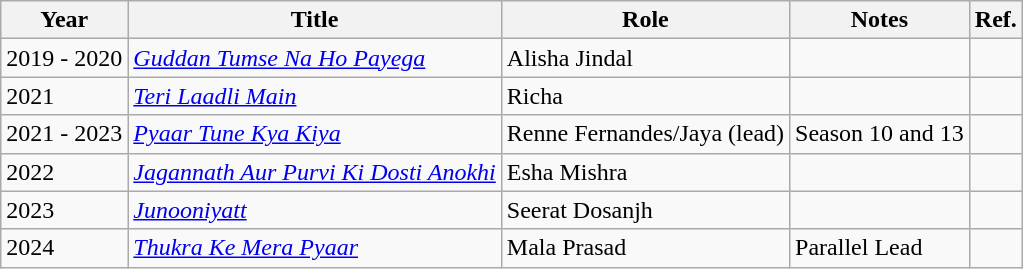<table class="wikitable sortable">
<tr>
<th>Year</th>
<th>Title</th>
<th>Role</th>
<th>Notes</th>
<th>Ref.</th>
</tr>
<tr>
<td>2019 - 2020</td>
<td><em><a href='#'>Guddan Tumse Na Ho Payega</a></em></td>
<td>Alisha Jindal</td>
<td></td>
<td></td>
</tr>
<tr>
<td>2021</td>
<td><em><a href='#'>Teri Laadli Main</a></em></td>
<td>Richa</td>
<td></td>
<td></td>
</tr>
<tr>
<td>2021 - 2023</td>
<td><a href='#'><em>Pyaar Tune Kya Kiya</em></a></td>
<td>Renne Fernandes/Jaya (lead)</td>
<td>Season 10 and 13</td>
<td></td>
</tr>
<tr>
<td>2022</td>
<td><em><a href='#'>Jagannath Aur Purvi Ki Dosti Anokhi</a></em></td>
<td>Esha Mishra</td>
<td></td>
<td></td>
</tr>
<tr>
<td>2023</td>
<td><em><a href='#'>Junooniyatt</a></em></td>
<td>Seerat Dosanjh</td>
<td></td>
<td></td>
</tr>
<tr>
<td>2024</td>
<td><em><a href='#'>Thukra Ke Mera Pyaar</a></em></td>
<td>Mala Prasad</td>
<td>Parallel Lead</td>
<td></td>
</tr>
</table>
